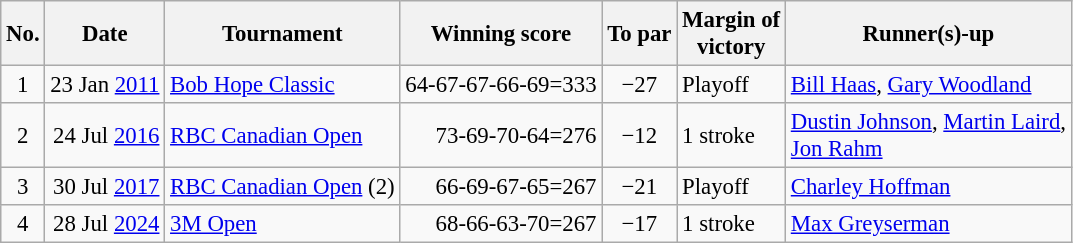<table class="wikitable" style="font-size:95%;">
<tr>
<th>No.</th>
<th>Date</th>
<th>Tournament</th>
<th>Winning score</th>
<th>To par</th>
<th>Margin of<br>victory</th>
<th>Runner(s)-up</th>
</tr>
<tr>
<td align=center>1</td>
<td align=right>23 Jan <a href='#'>2011</a></td>
<td><a href='#'>Bob Hope Classic</a></td>
<td align=right>64-67-67-66-69=333</td>
<td align=center>−27</td>
<td>Playoff</td>
<td> <a href='#'>Bill Haas</a>,  <a href='#'>Gary Woodland</a></td>
</tr>
<tr>
<td align=center>2</td>
<td align=right>24 Jul <a href='#'>2016</a></td>
<td><a href='#'>RBC Canadian Open</a></td>
<td align=right>73-69-70-64=276</td>
<td align=center>−12</td>
<td>1 stroke</td>
<td> <a href='#'>Dustin Johnson</a>,  <a href='#'>Martin Laird</a>,<br> <a href='#'>Jon Rahm</a></td>
</tr>
<tr>
<td align=center>3</td>
<td align=right>30 Jul <a href='#'>2017</a></td>
<td><a href='#'>RBC Canadian Open</a> (2)</td>
<td align=right>66-69-67-65=267</td>
<td align=center>−21</td>
<td>Playoff</td>
<td> <a href='#'>Charley Hoffman</a></td>
</tr>
<tr>
<td align=center>4</td>
<td align=right>28 Jul <a href='#'>2024</a></td>
<td><a href='#'>3M Open</a></td>
<td align=right>68-66-63-70=267</td>
<td align=center>−17</td>
<td>1 stroke</td>
<td> <a href='#'>Max Greyserman</a></td>
</tr>
</table>
